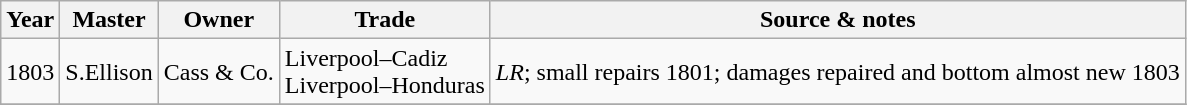<table class="sortable wikitable">
<tr>
<th>Year</th>
<th>Master</th>
<th>Owner</th>
<th>Trade</th>
<th>Source & notes</th>
</tr>
<tr>
<td>1803</td>
<td>S.Ellison</td>
<td>Cass & Co.</td>
<td>Liverpool–Cadiz<br>Liverpool–Honduras</td>
<td><em>LR</em>; small repairs 1801; damages repaired and bottom almost new 1803</td>
</tr>
<tr>
</tr>
</table>
